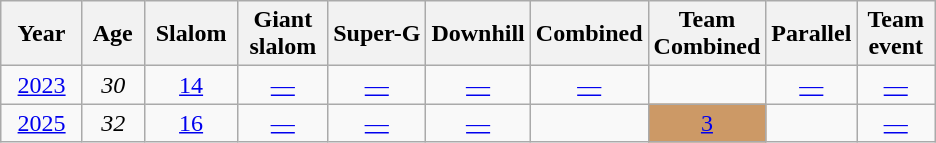<table class=wikitable style="text-align:center">
<tr>
<th>  Year  </th>
<th> Age </th>
<th> Slalom </th>
<th> Giant <br> slalom </th>
<th>Super-G</th>
<th>Downhill</th>
<th>Combined</th>
<th>Team<br>Combined</th>
<th>Parallel</th>
<th>Team<br> event </th>
</tr>
<tr>
<td><a href='#'>2023</a></td>
<td><em>30</em></td>
<td><a href='#'>14</a></td>
<td><a href='#'>—</a></td>
<td><a href='#'>—</a></td>
<td><a href='#'>—</a></td>
<td><a href='#'>—</a></td>
<td></td>
<td><a href='#'>—</a></td>
<td><a href='#'>—</a></td>
</tr>
<tr>
<td><a href='#'>2025</a></td>
<td><em>32</em></td>
<td><a href='#'>16</a></td>
<td><a href='#'>—</a></td>
<td><a href='#'>—</a></td>
<td><a href='#'>—</a></td>
<td></td>
<td style="background:#c96;"><a href='#'>3</a></td>
<td></td>
<td><a href='#'>—</a></td>
</tr>
</table>
